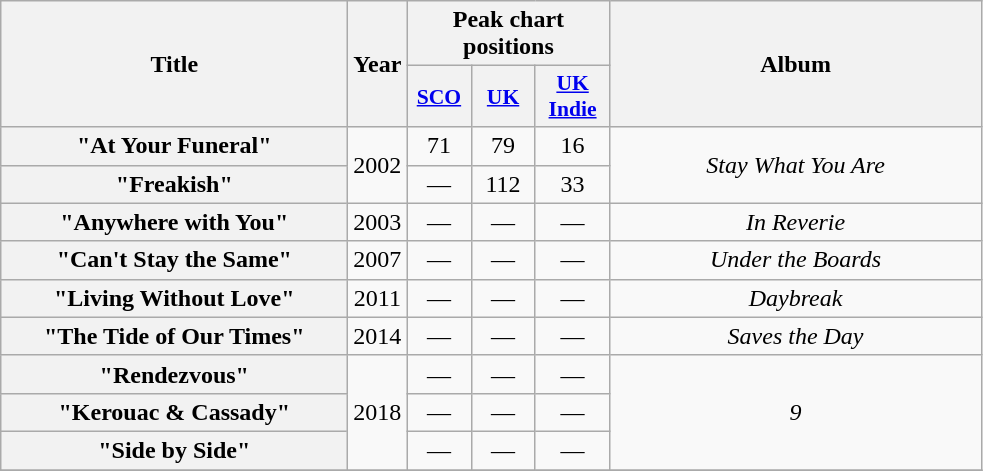<table class="wikitable plainrowheaders" style="text-align:center;">
<tr>
<th scope="col" rowspan="2" style="width:14em;">Title</th>
<th scope="col" rowspan="2">Year</th>
<th scope="col" colspan="3">Peak chart positions</th>
<th scope="col" rowspan="2" style="width:15em;">Album</th>
</tr>
<tr>
<th scope="col" style="width:2.5em;font-size:90%;"><a href='#'>SCO</a><br></th>
<th scope="col" style="width:2.5em;font-size:90%;"><a href='#'>UK</a><br></th>
<th scope="col" style="width:3em;font-size:90%;"><a href='#'>UK<br>Indie</a> <br></th>
</tr>
<tr>
<th scope="row">"At Your Funeral"</th>
<td rowspan="2">2002</td>
<td>71</td>
<td>79</td>
<td>16</td>
<td rowspan="2"><em>Stay What You Are</em></td>
</tr>
<tr>
<th scope="row">"Freakish"</th>
<td>—</td>
<td>112</td>
<td>33</td>
</tr>
<tr>
<th scope="row">"Anywhere with You"</th>
<td rowspan="1">2003</td>
<td>—</td>
<td>—</td>
<td>—</td>
<td rowspan="1"><em>In Reverie</em></td>
</tr>
<tr>
<th scope="row">"Can't Stay the Same"</th>
<td rowspan="1">2007</td>
<td>—</td>
<td>—</td>
<td>—</td>
<td rowspan="1"><em>Under the Boards</em></td>
</tr>
<tr>
<th scope="row">"Living Without Love"</th>
<td rowspan="1">2011</td>
<td>—</td>
<td>—</td>
<td>—</td>
<td rowspan="1"><em>Daybreak</em></td>
</tr>
<tr>
<th scope="row">"The Tide of Our Times"</th>
<td rowspan="1">2014</td>
<td>—</td>
<td>—</td>
<td>—</td>
<td rowspan="1"><em>Saves the Day</em></td>
</tr>
<tr>
<th scope="row">"Rendezvous"</th>
<td rowspan="3">2018</td>
<td>—</td>
<td>—</td>
<td>—</td>
<td rowspan="3"><em>9</em></td>
</tr>
<tr>
<th scope="row">"Kerouac & Cassady"</th>
<td>—</td>
<td>—</td>
<td>—</td>
</tr>
<tr>
<th scope="row">"Side by Side"</th>
<td>—</td>
<td>—</td>
<td>—</td>
</tr>
<tr>
</tr>
</table>
